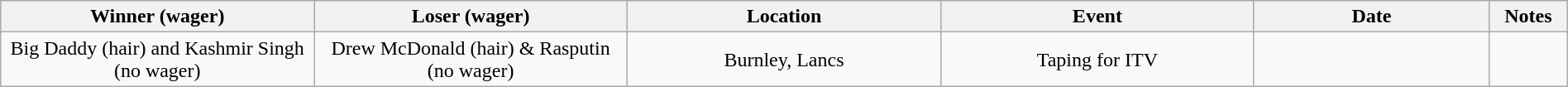<table class="wikitable sortable" width=100%  style="text-align: center">
<tr>
<th width=20% scope="col">Winner (wager)</th>
<th width=20% scope="col">Loser (wager)</th>
<th width=20% scope="col">Location</th>
<th width=20% scope="col">Event</th>
<th width=15% scope="col">Date</th>
<th class="unsortable" width=5% scope="col">Notes</th>
</tr>
<tr>
<td>Big Daddy (hair) and Kashmir Singh (no wager)</td>
<td>Drew McDonald (hair) & Rasputin (no wager)</td>
<td>Burnley, Lancs</td>
<td>Taping for ITV</td>
<td></td>
<td></td>
</tr>
</table>
